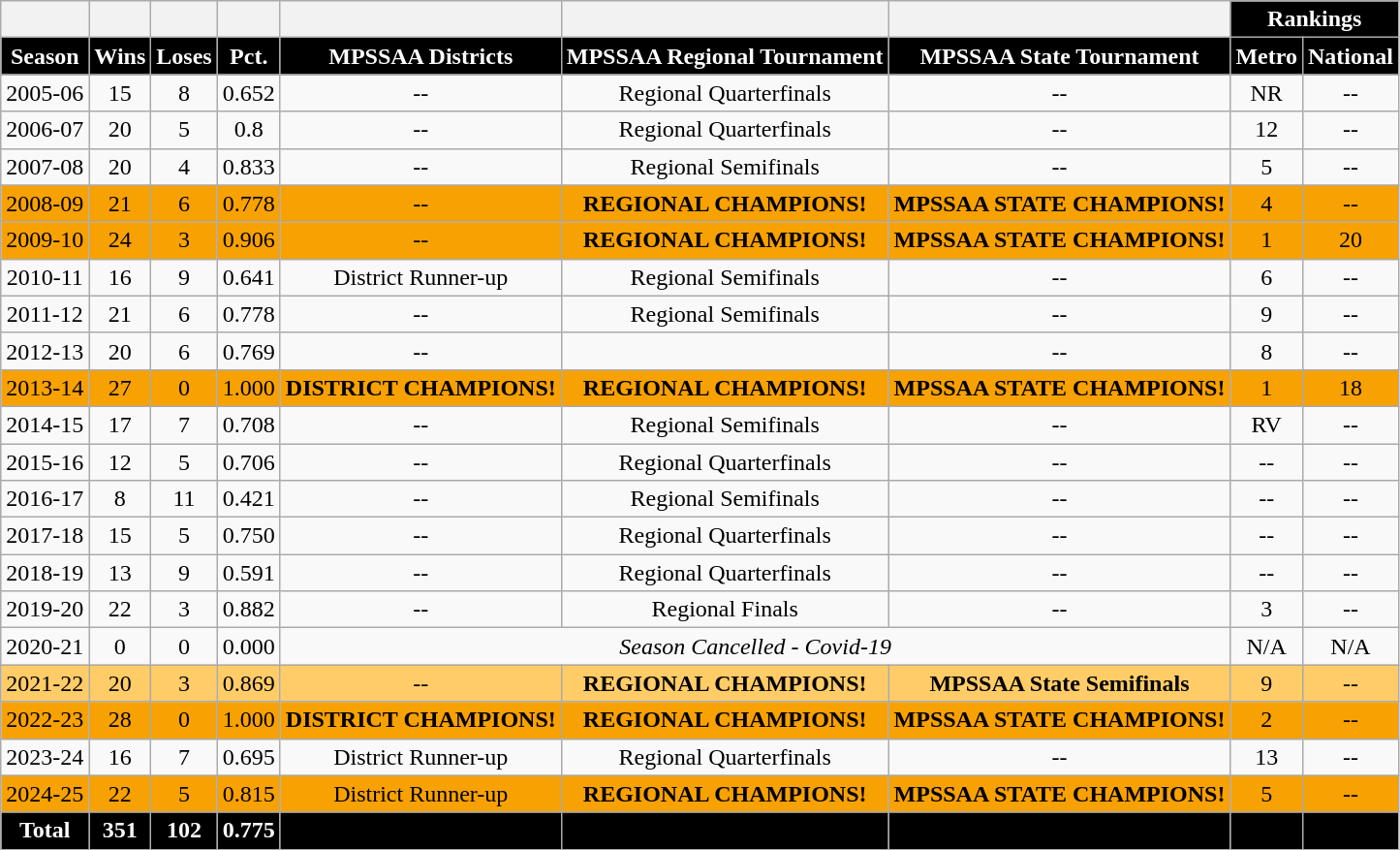<table class="wikitable" style="text-align:center;">
<tr style="font-weight:bold; background-color:#ffffff; color:#ffffff;">
<th></th>
<th></th>
<th></th>
<th></th>
<th></th>
<th></th>
<th></th>
<th colspan="2" style="background-color:#000000; color:#ffffff;">Rankings</th>
</tr>
<tr style="font-weight:bold; background-color:#000000; color:#ffffff;">
<td>Season</td>
<td>Wins</td>
<td>Loses</td>
<td>Pct.</td>
<td>MPSSAA Districts</td>
<td>MPSSAA Regional Tournament</td>
<td>MPSSAA State Tournament</td>
<td>Metro</td>
<td>National</td>
</tr>
<tr>
<td>2005-06</td>
<td>15</td>
<td>8</td>
<td>0.652</td>
<td>--</td>
<td>Regional Quarterfinals</td>
<td>--</td>
<td>NR</td>
<td>--</td>
</tr>
<tr>
<td>2006-07</td>
<td>20</td>
<td>5</td>
<td>0.8</td>
<td>--</td>
<td>Regional Quarterfinals</td>
<td>--</td>
<td>12</td>
<td>--</td>
</tr>
<tr>
<td>2007-08</td>
<td>20</td>
<td>4</td>
<td>0.833</td>
<td>--</td>
<td>Regional Semifinals</td>
<td>--</td>
<td>5</td>
<td>--</td>
</tr>
<tr style="background-color:#f8a102;">
<td>2008-09</td>
<td>21</td>
<td>6</td>
<td>0.778</td>
<td>--</td>
<td style="font-weight:bold;">REGIONAL CHAMPIONS!</td>
<td style="font-weight:bold;">MPSSAA STATE CHAMPIONS!</td>
<td>4</td>
<td>--</td>
</tr>
<tr style="background-color:#f8a102;">
<td>2009-10</td>
<td>24</td>
<td>3</td>
<td>0.906</td>
<td>--</td>
<td style="font-weight:bold;">REGIONAL CHAMPIONS!</td>
<td style="font-weight:bold;">MPSSAA STATE CHAMPIONS!</td>
<td>1</td>
<td>20</td>
</tr>
<tr>
<td>2010-11</td>
<td>16</td>
<td>9</td>
<td>0.641</td>
<td>District Runner-up</td>
<td>Regional Semifinals</td>
<td>--</td>
<td>6</td>
<td>--</td>
</tr>
<tr>
<td>2011-12</td>
<td>21</td>
<td>6</td>
<td>0.778</td>
<td>--</td>
<td>Regional Semifinals</td>
<td>--</td>
<td>9</td>
<td>--</td>
</tr>
<tr>
<td>2012-13</td>
<td>20</td>
<td>6</td>
<td>0.769</td>
<td>--</td>
<td></td>
<td>--</td>
<td>8</td>
<td>--</td>
</tr>
<tr style="background-color:#f8a102;">
<td>2013-14</td>
<td>27</td>
<td>0</td>
<td>1.000</td>
<td style="font-weight:bold;">DISTRICT CHAMPIONS!</td>
<td style="font-weight:bold;">REGIONAL CHAMPIONS!</td>
<td style="font-weight:bold;">MPSSAA STATE CHAMPIONS!</td>
<td>1</td>
<td>18</td>
</tr>
<tr>
<td>2014-15</td>
<td>17</td>
<td>7</td>
<td>0.708</td>
<td>--</td>
<td>Regional Semifinals</td>
<td>--</td>
<td>RV</td>
<td>--</td>
</tr>
<tr>
<td>2015-16</td>
<td>12</td>
<td>5</td>
<td>0.706</td>
<td>--</td>
<td>Regional Quarterfinals</td>
<td>--</td>
<td>--</td>
<td>--</td>
</tr>
<tr>
<td>2016-17</td>
<td>8</td>
<td>11</td>
<td>0.421</td>
<td>--</td>
<td>Regional Semifinals</td>
<td>--</td>
<td>--</td>
<td>--</td>
</tr>
<tr>
<td>2017-18</td>
<td>15</td>
<td>5</td>
<td>0.750</td>
<td>--</td>
<td>Regional Quarterfinals</td>
<td>--</td>
<td>--</td>
<td>--</td>
</tr>
<tr>
<td>2018-19</td>
<td>13</td>
<td>9</td>
<td>0.591</td>
<td>--</td>
<td>Regional Quarterfinals</td>
<td>--</td>
<td>--</td>
<td>--</td>
</tr>
<tr>
<td>2019-20</td>
<td>22</td>
<td>3</td>
<td>0.882</td>
<td>--</td>
<td>Regional Finals</td>
<td>--</td>
<td>3</td>
<td>--</td>
</tr>
<tr>
<td>2020-21</td>
<td>0</td>
<td>0</td>
<td>0.000</td>
<td colspan="3" style="font-style:italic;">Season Cancelled - Covid-19</td>
<td>N/A</td>
<td>N/A</td>
</tr>
<tr style="background-color:#ffcc67;">
<td>2021-22</td>
<td>20</td>
<td>3</td>
<td>0.869</td>
<td>--</td>
<td style="font-weight:bold;">REGIONAL CHAMPIONS!</td>
<td style="font-weight:bold;">MPSSAA State Semifinals</td>
<td>9</td>
<td>--</td>
</tr>
<tr style="background-color:#f8a102;">
<td>2022-23</td>
<td>28</td>
<td>0</td>
<td>1.000</td>
<td style="font-weight:bold;">DISTRICT CHAMPIONS!</td>
<td style="font-weight:bold;">REGIONAL CHAMPIONS!</td>
<td style="font-weight:bold;">MPSSAA STATE CHAMPIONS!</td>
<td>2</td>
<td>--</td>
</tr>
<tr>
<td>2023-24</td>
<td>16</td>
<td>7</td>
<td>0.695</td>
<td>District Runner-up</td>
<td>Regional Quarterfinals</td>
<td>--</td>
<td>13</td>
<td>--</td>
</tr>
<tr style="background-color:#f8a102;">
<td>2024-25</td>
<td>22</td>
<td>5</td>
<td>0.815</td>
<td>District Runner-up</td>
<td style="font-weight:bold;">REGIONAL CHAMPIONS!</td>
<td style="font-weight:bold;">MPSSAA STATE CHAMPIONS!</td>
<td>5</td>
<td>--</td>
</tr>
<tr style="background-color:#000000;">
<td style="font-weight:bold; color:#ffffff;">Total</td>
<td style="font-weight:bold; color:#ffffff;">351</td>
<td style="font-weight:bold; color:#ffffff;">102</td>
<td style="font-weight:bold; color:#ffffff;">0.775</td>
<td></td>
<td></td>
<td></td>
<td style="text-align:left;"></td>
<td style="text-align:left;"></td>
</tr>
</table>
